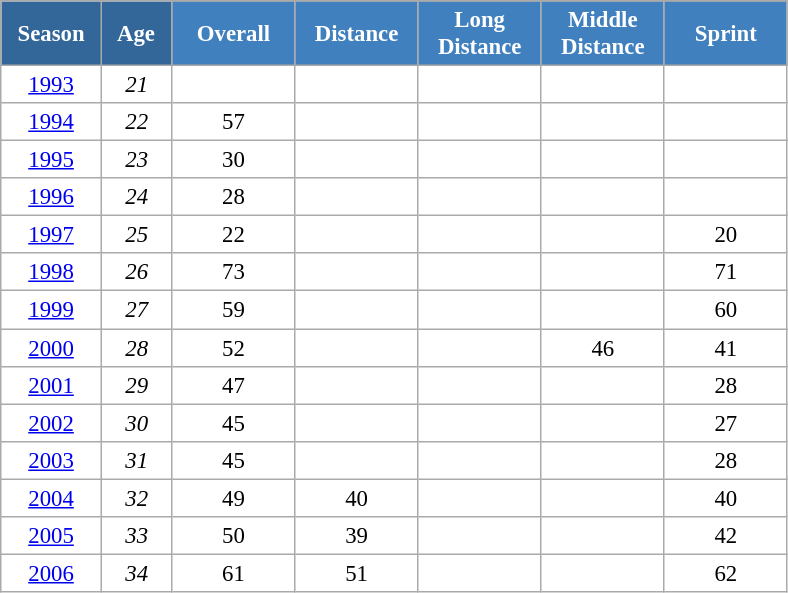<table class="wikitable" style="font-size:95%; text-align:center; border:grey solid 1px; border-collapse:collapse; background:#ffffff;">
<tr>
<th style="background-color:#369; color:white; width:60px;" rowspan="2"> Season </th>
<th style="background-color:#369; color:white; width:40px;" rowspan="2"> Age </th>
</tr>
<tr>
<th style="background-color:#4180be; color:white; width:75px;">Overall</th>
<th style="background-color:#4180be; color:white; width:75px;">Distance</th>
<th style="background-color:#4180be; color:white; width:75px;">Long Distance</th>
<th style="background-color:#4180be; color:white; width:75px;">Middle Distance</th>
<th style="background-color:#4180be; color:white; width:75px;">Sprint</th>
</tr>
<tr>
<td><a href='#'>1993</a></td>
<td><em>21</em></td>
<td></td>
<td></td>
<td></td>
<td></td>
<td></td>
</tr>
<tr>
<td><a href='#'>1994</a></td>
<td><em>22</em></td>
<td>57</td>
<td></td>
<td></td>
<td></td>
<td></td>
</tr>
<tr>
<td><a href='#'>1995</a></td>
<td><em>23</em></td>
<td>30</td>
<td></td>
<td></td>
<td></td>
<td></td>
</tr>
<tr>
<td><a href='#'>1996</a></td>
<td><em>24</em></td>
<td>28</td>
<td></td>
<td></td>
<td></td>
<td></td>
</tr>
<tr>
<td><a href='#'>1997</a></td>
<td><em>25</em></td>
<td>22</td>
<td></td>
<td></td>
<td></td>
<td>20</td>
</tr>
<tr>
<td><a href='#'>1998</a></td>
<td><em>26</em></td>
<td>73</td>
<td></td>
<td></td>
<td></td>
<td>71</td>
</tr>
<tr>
<td><a href='#'>1999</a></td>
<td><em>27</em></td>
<td>59</td>
<td></td>
<td></td>
<td></td>
<td>60</td>
</tr>
<tr>
<td><a href='#'>2000</a></td>
<td><em>28</em></td>
<td>52</td>
<td></td>
<td></td>
<td>46</td>
<td>41</td>
</tr>
<tr>
<td><a href='#'>2001</a></td>
<td><em>29</em></td>
<td>47</td>
<td></td>
<td></td>
<td></td>
<td>28</td>
</tr>
<tr>
<td><a href='#'>2002</a></td>
<td><em>30</em></td>
<td>45</td>
<td></td>
<td></td>
<td></td>
<td>27</td>
</tr>
<tr>
<td><a href='#'>2003</a></td>
<td><em>31</em></td>
<td>45</td>
<td></td>
<td></td>
<td></td>
<td>28</td>
</tr>
<tr>
<td><a href='#'>2004</a></td>
<td><em>32</em></td>
<td>49</td>
<td>40</td>
<td></td>
<td></td>
<td>40</td>
</tr>
<tr>
<td><a href='#'>2005</a></td>
<td><em>33</em></td>
<td>50</td>
<td>39</td>
<td></td>
<td></td>
<td>42</td>
</tr>
<tr>
<td><a href='#'>2006</a></td>
<td><em>34</em></td>
<td>61</td>
<td>51</td>
<td></td>
<td></td>
<td>62</td>
</tr>
</table>
